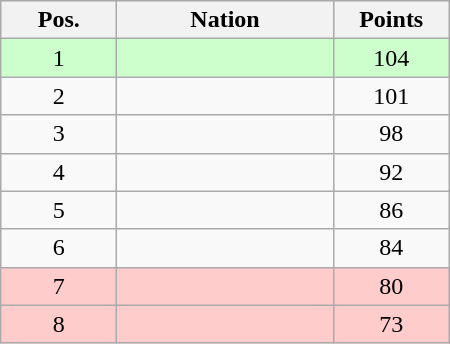<table class="wikitable gauche" cellspacing="1" style="width:300px;">
<tr style="background:#efefef; text-align:center;">
<th style="width:70px;">Pos.</th>
<th>Nation</th>
<th style="width:70px;">Points</th>
</tr>
<tr style="vertical-align:top; text-align:center; background:#ccffcc;">
<td>1</td>
<td style="text-align:left;"></td>
<td>104</td>
</tr>
<tr style="vertical-align:top; text-align:center;">
<td>2</td>
<td style="text-align:left;"></td>
<td>101</td>
</tr>
<tr style="vertical-align:top; text-align:center;">
<td>3</td>
<td style="text-align:left;"></td>
<td>98</td>
</tr>
<tr style="vertical-align:top; text-align:center;">
<td>4</td>
<td style="text-align:left;"></td>
<td>92</td>
</tr>
<tr style="vertical-align:top; text-align:center;">
<td>5</td>
<td style="text-align:left;"></td>
<td>86</td>
</tr>
<tr style="vertical-align:top; text-align:center;">
<td>6</td>
<td style="text-align:left;"></td>
<td>84</td>
</tr>
<tr style="vertical-align:top; text-align:center; background:#ffcccc;">
<td>7</td>
<td style="text-align:left;"></td>
<td>80</td>
</tr>
<tr style="vertical-align:top; text-align:center; background:#ffcccc;">
<td>8</td>
<td style="text-align:left;"></td>
<td>73</td>
</tr>
</table>
